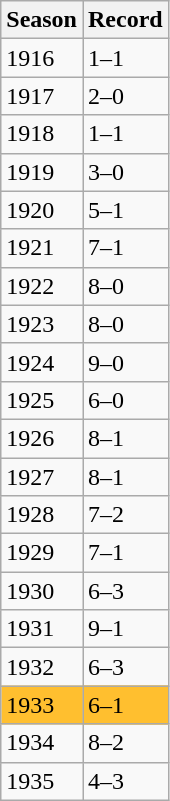<table class="wikitable">
<tr>
<th>Season</th>
<th>Record</th>
</tr>
<tr>
<td>1916</td>
<td>1–1</td>
</tr>
<tr>
<td>1917</td>
<td>2–0</td>
</tr>
<tr>
<td>1918</td>
<td>1–1</td>
</tr>
<tr>
<td>1919</td>
<td>3–0</td>
</tr>
<tr>
<td>1920</td>
<td>5–1</td>
</tr>
<tr>
<td>1921</td>
<td>7–1</td>
</tr>
<tr>
<td>1922</td>
<td>8–0</td>
</tr>
<tr>
<td>1923</td>
<td>8–0</td>
</tr>
<tr>
<td>1924</td>
<td>9–0</td>
</tr>
<tr>
<td>1925</td>
<td>6–0</td>
</tr>
<tr>
<td>1926</td>
<td>8–1</td>
</tr>
<tr>
<td>1927</td>
<td>8–1</td>
</tr>
<tr>
<td>1928</td>
<td>7–2</td>
</tr>
<tr>
<td>1929</td>
<td>7–1</td>
</tr>
<tr>
<td>1930</td>
<td>6–3</td>
</tr>
<tr>
<td>1931</td>
<td>9–1</td>
</tr>
<tr>
<td>1932</td>
<td>6–3</td>
</tr>
<tr style="background:#ffbf2f;">
<td>1933</td>
<td style="background:#ffbf2f;">6–1</td>
</tr>
<tr>
<td>1934</td>
<td>8–2</td>
</tr>
<tr>
<td>1935</td>
<td>4–3</td>
</tr>
</table>
